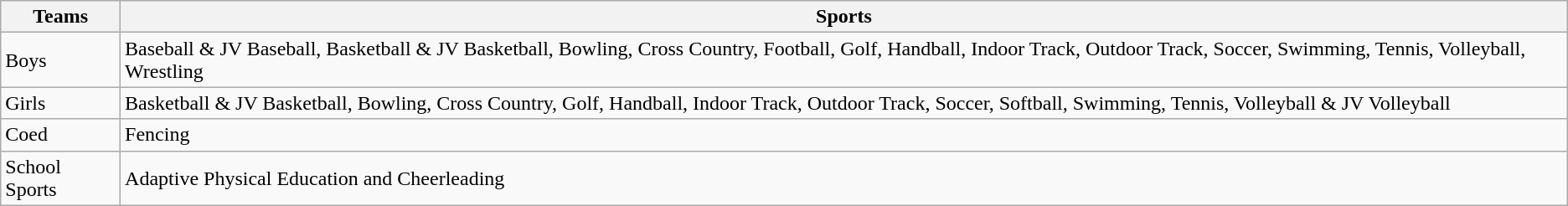<table class="wikitable">
<tr>
<th> Teams</th>
<th>Sports</th>
</tr>
<tr>
<td>Boys</td>
<td>Baseball & JV Baseball, Basketball & JV Basketball, Bowling, Cross Country, Football, Golf, Handball, Indoor Track, Outdoor Track, Soccer, Swimming, Tennis, Volleyball, Wrestling</td>
</tr>
<tr>
<td>Girls</td>
<td>Basketball & JV Basketball, Bowling, Cross Country, Golf, Handball, Indoor Track, Outdoor Track, Soccer, Softball, Swimming, Tennis, Volleyball & JV Volleyball</td>
</tr>
<tr>
<td>Coed</td>
<td>Fencing</td>
</tr>
<tr>
<td>School Sports</td>
<td>Adaptive Physical Education and Cheerleading</td>
</tr>
</table>
